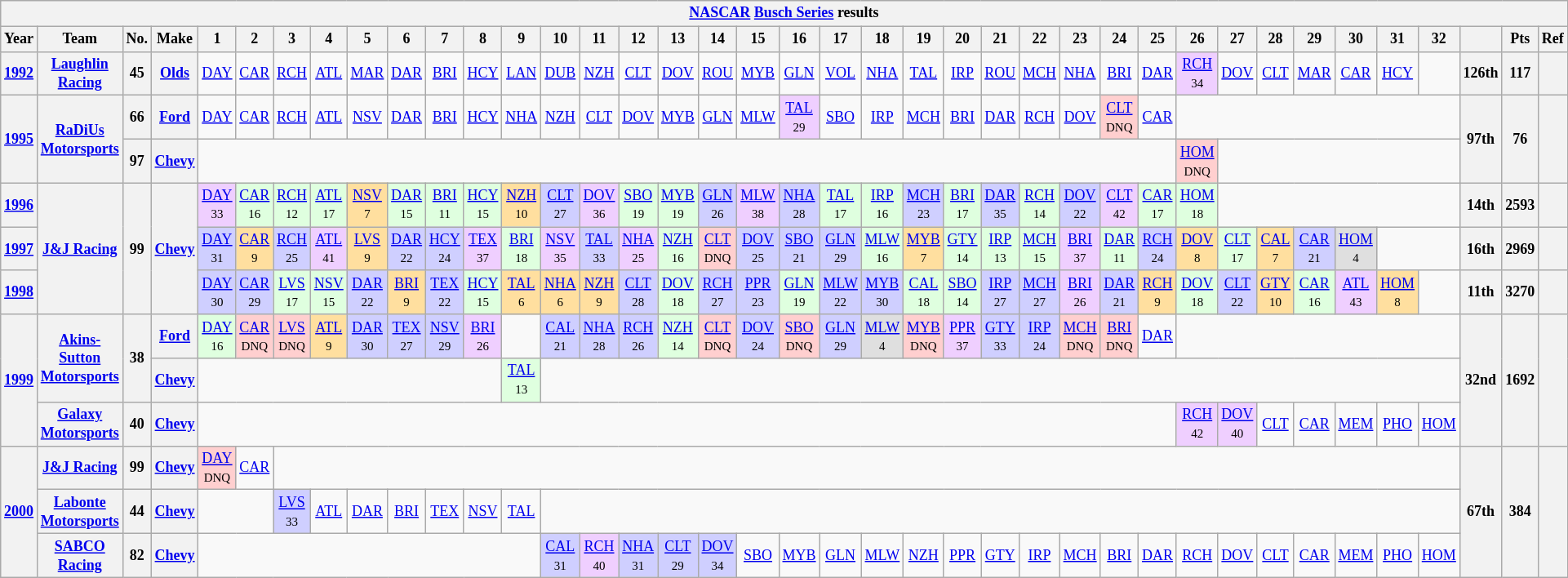<table class="wikitable" style="text-align:center; font-size:75%">
<tr>
<th colspan=42><a href='#'>NASCAR</a> <a href='#'>Busch Series</a> results</th>
</tr>
<tr>
<th>Year</th>
<th>Team</th>
<th>No.</th>
<th>Make</th>
<th>1</th>
<th>2</th>
<th>3</th>
<th>4</th>
<th>5</th>
<th>6</th>
<th>7</th>
<th>8</th>
<th>9</th>
<th>10</th>
<th>11</th>
<th>12</th>
<th>13</th>
<th>14</th>
<th>15</th>
<th>16</th>
<th>17</th>
<th>18</th>
<th>19</th>
<th>20</th>
<th>21</th>
<th>22</th>
<th>23</th>
<th>24</th>
<th>25</th>
<th>26</th>
<th>27</th>
<th>28</th>
<th>29</th>
<th>30</th>
<th>31</th>
<th>32</th>
<th></th>
<th>Pts</th>
<th>Ref</th>
</tr>
<tr>
<th><a href='#'>1992</a></th>
<th><a href='#'>Laughlin Racing</a></th>
<th>45</th>
<th><a href='#'>Olds</a></th>
<td><a href='#'>DAY</a></td>
<td><a href='#'>CAR</a></td>
<td><a href='#'>RCH</a></td>
<td><a href='#'>ATL</a></td>
<td><a href='#'>MAR</a></td>
<td><a href='#'>DAR</a></td>
<td><a href='#'>BRI</a></td>
<td><a href='#'>HCY</a></td>
<td><a href='#'>LAN</a></td>
<td><a href='#'>DUB</a></td>
<td><a href='#'>NZH</a></td>
<td><a href='#'>CLT</a></td>
<td><a href='#'>DOV</a></td>
<td><a href='#'>ROU</a></td>
<td><a href='#'>MYB</a></td>
<td><a href='#'>GLN</a></td>
<td><a href='#'>VOL</a></td>
<td><a href='#'>NHA</a></td>
<td><a href='#'>TAL</a></td>
<td><a href='#'>IRP</a></td>
<td><a href='#'>ROU</a></td>
<td><a href='#'>MCH</a></td>
<td><a href='#'>NHA</a></td>
<td><a href='#'>BRI</a></td>
<td><a href='#'>DAR</a></td>
<td bgcolor="EFCFFF"><a href='#'>RCH</a><br><small>34</small></td>
<td><a href='#'>DOV</a></td>
<td><a href='#'>CLT</a></td>
<td><a href='#'>MAR</a></td>
<td><a href='#'>CAR</a></td>
<td><a href='#'>HCY</a></td>
<td colspan=1></td>
<th>126th</th>
<th>117</th>
<th></th>
</tr>
<tr>
<th rowspan=2><a href='#'>1995</a></th>
<th rowspan=2><a href='#'>RaDiUs Motorsports</a></th>
<th>66</th>
<th><a href='#'>Ford</a></th>
<td><a href='#'>DAY</a></td>
<td><a href='#'>CAR</a></td>
<td><a href='#'>RCH</a></td>
<td><a href='#'>ATL</a></td>
<td><a href='#'>NSV</a></td>
<td><a href='#'>DAR</a></td>
<td><a href='#'>BRI</a></td>
<td><a href='#'>HCY</a></td>
<td><a href='#'>NHA</a></td>
<td><a href='#'>NZH</a></td>
<td><a href='#'>CLT</a></td>
<td><a href='#'>DOV</a></td>
<td><a href='#'>MYB</a></td>
<td><a href='#'>GLN</a></td>
<td><a href='#'>MLW</a></td>
<td bgcolor="EFCFFF"><a href='#'>TAL</a><br><small>29</small></td>
<td><a href='#'>SBO</a></td>
<td><a href='#'>IRP</a></td>
<td><a href='#'>MCH</a></td>
<td><a href='#'>BRI</a></td>
<td><a href='#'>DAR</a></td>
<td><a href='#'>RCH</a></td>
<td><a href='#'>DOV</a></td>
<td bgcolor="FFCFCF"><a href='#'>CLT</a><br><small>DNQ</small></td>
<td><a href='#'>CAR</a></td>
<td colspan=7></td>
<th rowspan=2>97th</th>
<th rowspan=2>76</th>
<th rowspan=2></th>
</tr>
<tr>
<th>97</th>
<th><a href='#'>Chevy</a></th>
<td colspan=25></td>
<td bgcolor="FFCFCF"><a href='#'>HOM</a><br><small>DNQ</small></td>
<td colspan=6></td>
</tr>
<tr>
<th><a href='#'>1996</a></th>
<th rowspan=3><a href='#'>J&J Racing</a></th>
<th rowspan=3>99</th>
<th rowspan=3><a href='#'>Chevy</a></th>
<td style="background:#EFCFFF;"><a href='#'>DAY</a><br><small>33</small></td>
<td style="background:#DFFFDF;"><a href='#'>CAR</a><br><small>16</small></td>
<td style="background:#DFFFDF;"><a href='#'>RCH</a><br><small>12</small></td>
<td style="background:#DFFFDF;"><a href='#'>ATL</a><br><small>17</small></td>
<td style="background:#FFDF9F;"><a href='#'>NSV</a><br><small>7</small></td>
<td style="background:#DFFFDF;"><a href='#'>DAR</a><br><small>15</small></td>
<td style="background:#DFFFDF;"><a href='#'>BRI</a><br><small>11</small></td>
<td style="background:#DFFFDF;"><a href='#'>HCY</a><br><small>15</small></td>
<td style="background:#FFDF9F;"><a href='#'>NZH</a><br><small>10</small></td>
<td style="background:#CFCFFF;"><a href='#'>CLT</a><br><small>27</small></td>
<td style="background:#EFCFFF;"><a href='#'>DOV</a><br><small>36</small></td>
<td style="background:#DFFFDF;"><a href='#'>SBO</a><br><small>19</small></td>
<td style="background:#DFFFDF;"><a href='#'>MYB</a><br><small>19</small></td>
<td style="background:#CFCFFF;"><a href='#'>GLN</a><br><small>26</small></td>
<td style="background:#EFCFFF;"><a href='#'>MLW</a><br><small>38</small></td>
<td style="background:#CFCFFF;"><a href='#'>NHA</a><br><small>28</small></td>
<td style="background:#DFFFDF;"><a href='#'>TAL</a><br><small>17</small></td>
<td style="background:#DFFFDF;"><a href='#'>IRP</a><br><small>16</small></td>
<td style="background:#CFCFFF;"><a href='#'>MCH</a><br><small>23</small></td>
<td style="background:#DFFFDF;"><a href='#'>BRI</a><br><small>17</small></td>
<td style="background:#CFCFFF;"><a href='#'>DAR</a><br><small>35</small></td>
<td style="background:#DFFFDF;"><a href='#'>RCH</a><br><small>14</small></td>
<td style="background:#CFCFFF;"><a href='#'>DOV</a><br><small>22</small></td>
<td style="background:#EFCFFF;"><a href='#'>CLT</a><br><small>42</small></td>
<td style="background:#DFFFDF;"><a href='#'>CAR</a><br><small>17</small></td>
<td style="background:#DFFFDF;"><a href='#'>HOM</a><br><small>18</small></td>
<td colspan=6></td>
<th>14th</th>
<th>2593</th>
<th></th>
</tr>
<tr>
<th><a href='#'>1997</a></th>
<td style="background:#CFCFFF;"><a href='#'>DAY</a><br><small>31</small></td>
<td style="background:#FFDF9F;"><a href='#'>CAR</a><br><small>9</small></td>
<td style="background:#CFCFFF;"><a href='#'>RCH</a><br><small>25</small></td>
<td style="background:#EFCFFF;"><a href='#'>ATL</a><br><small>41</small></td>
<td style="background:#FFDF9F;"><a href='#'>LVS</a><br><small>9</small></td>
<td style="background:#CFCFFF;"><a href='#'>DAR</a><br><small>22</small></td>
<td style="background:#CFCFFF;"><a href='#'>HCY</a><br><small>24</small></td>
<td style="background:#EFCFFF;"><a href='#'>TEX</a><br><small>37</small></td>
<td style="background:#DFFFDF;"><a href='#'>BRI</a><br><small>18</small></td>
<td style="background:#EFCFFF;"><a href='#'>NSV</a><br><small>35</small></td>
<td style="background:#CFCFFF;"><a href='#'>TAL</a><br><small>33</small></td>
<td style="background:#EFCFFF;"><a href='#'>NHA</a><br><small>25</small></td>
<td style="background:#DFFFDF;"><a href='#'>NZH</a><br><small>16</small></td>
<td style="background:#FFCFCF;"><a href='#'>CLT</a><br><small>DNQ</small></td>
<td style="background:#CFCFFF;"><a href='#'>DOV</a><br><small>25</small></td>
<td style="background:#CFCFFF;"><a href='#'>SBO</a><br><small>21</small></td>
<td style="background:#CFCFFF;"><a href='#'>GLN</a><br><small>29</small></td>
<td style="background:#DFFFDF;"><a href='#'>MLW</a><br><small>16</small></td>
<td style="background:#FFDF9F;"><a href='#'>MYB</a><br><small>7</small></td>
<td style="background:#DFFFDF;"><a href='#'>GTY</a><br><small>14</small></td>
<td style="background:#DFFFDF;"><a href='#'>IRP</a><br><small>13</small></td>
<td style="background:#DFFFDF;"><a href='#'>MCH</a><br><small>15</small></td>
<td style="background:#EFCFFF;"><a href='#'>BRI</a><br><small>37</small></td>
<td style="background:#DFFFDF;"><a href='#'>DAR</a><br><small>11</small></td>
<td style="background:#CFCFFF;"><a href='#'>RCH</a><br><small>24</small></td>
<td style="background:#FFDF9F;"><a href='#'>DOV</a><br><small>8</small></td>
<td style="background:#DFFFDF;"><a href='#'>CLT</a><br><small>17</small></td>
<td style="background:#FFDF9F;"><a href='#'>CAL</a><br><small>7</small></td>
<td style="background:#CFCFFF;"><a href='#'>CAR</a><br><small>21</small></td>
<td style="background:#DFDFDF;"><a href='#'>HOM</a><br><small>4</small></td>
<td colspan=2></td>
<th>16th</th>
<th>2969</th>
<th></th>
</tr>
<tr>
<th><a href='#'>1998</a></th>
<td style="background:#CFCFFF;"><a href='#'>DAY</a><br><small>30</small></td>
<td style="background:#CFCFFF;"><a href='#'>CAR</a><br><small>29</small></td>
<td style="background:#DFFFDF;"><a href='#'>LVS</a><br><small>17</small></td>
<td style="background:#DFFFDF;"><a href='#'>NSV</a><br><small>15</small></td>
<td style="background:#CFCFFF;"><a href='#'>DAR</a><br><small>22</small></td>
<td style="background:#FFDF9F;"><a href='#'>BRI</a><br><small>9</small></td>
<td style="background:#CFCFFF;"><a href='#'>TEX</a><br><small>22</small></td>
<td style="background:#DFFFDF;"><a href='#'>HCY</a><br><small>15</small></td>
<td style="background:#FFDF9F;"><a href='#'>TAL</a><br><small>6</small></td>
<td style="background:#FFDF9F;"><a href='#'>NHA</a><br><small>6</small></td>
<td style="background:#FFDF9F;"><a href='#'>NZH</a><br><small>9</small></td>
<td style="background:#CFCFFF;"><a href='#'>CLT</a><br><small>28</small></td>
<td style="background:#DFFFDF;"><a href='#'>DOV</a><br><small>18</small></td>
<td style="background:#CFCFFF;"><a href='#'>RCH</a><br><small>27</small></td>
<td style="background:#CFCFFF;"><a href='#'>PPR</a><br><small>23</small></td>
<td style="background:#DFFFDF;"><a href='#'>GLN</a><br><small>19</small></td>
<td style="background:#CFCFFF;"><a href='#'>MLW</a><br><small>22</small></td>
<td style="background:#CFCFFF;"><a href='#'>MYB</a><br><small>30</small></td>
<td style="background:#DFFFDF;"><a href='#'>CAL</a><br><small>18</small></td>
<td style="background:#DFFFDF;"><a href='#'>SBO</a><br><small>14</small></td>
<td style="background:#CFCFFF;"><a href='#'>IRP</a><br><small>27</small></td>
<td style="background:#CFCFFF;"><a href='#'>MCH</a><br><small>27</small></td>
<td style="background:#EFCFFF;"><a href='#'>BRI</a><br><small>26</small></td>
<td style="background:#CFCFFF;"><a href='#'>DAR</a><br><small>21</small></td>
<td style="background:#FFDF9F;"><a href='#'>RCH</a><br><small>9</small></td>
<td style="background:#DFFFDF;"><a href='#'>DOV</a><br><small>18</small></td>
<td style="background:#CFCFFF;"><a href='#'>CLT</a><br><small>22</small></td>
<td style="background:#FFDF9F;"><a href='#'>GTY</a><br><small>10</small></td>
<td style="background:#DFFFDF;"><a href='#'>CAR</a><br><small>16</small></td>
<td style="background:#EFCFFF;"><a href='#'>ATL</a><br><small>43</small></td>
<td style="background:#FFDF9F;"><a href='#'>HOM</a><br><small>8</small></td>
<td colspan=1></td>
<th>11th</th>
<th>3270</th>
<th></th>
</tr>
<tr>
<th rowspan=3><a href='#'>1999</a></th>
<th rowspan=2><a href='#'>Akins-Sutton Motorsports</a></th>
<th rowspan=2>38</th>
<th><a href='#'>Ford</a></th>
<td style="background:#DFFFDF;"><a href='#'>DAY</a><br><small>16</small></td>
<td style="background:#FFCFCF;"><a href='#'>CAR</a><br><small>DNQ</small></td>
<td style="background:#FFCFCF;"><a href='#'>LVS</a><br><small>DNQ</small></td>
<td style="background:#FFDF9F;"><a href='#'>ATL</a><br><small>9</small></td>
<td style="background:#CFCFFF;"><a href='#'>DAR</a><br><small>30</small></td>
<td style="background:#CFCFFF;"><a href='#'>TEX</a><br><small>27</small></td>
<td style="background:#CFCFFF;"><a href='#'>NSV</a><br><small>29</small></td>
<td style="background:#EFCFFF;"><a href='#'>BRI</a><br><small>26</small></td>
<td></td>
<td style="background:#CFCFFF;"><a href='#'>CAL</a><br><small>21</small></td>
<td style="background:#CFCFFF;"><a href='#'>NHA</a><br><small>28</small></td>
<td style="background:#CFCFFF;"><a href='#'>RCH</a><br><small>26</small></td>
<td style="background:#DFFFDF;"><a href='#'>NZH</a><br><small>14</small></td>
<td style="background:#FFCFCF;"><a href='#'>CLT</a><br><small>DNQ</small></td>
<td style="background:#CFCFFF;"><a href='#'>DOV</a><br><small>24</small></td>
<td style="background:#FFCFCF;"><a href='#'>SBO</a><br><small>DNQ</small></td>
<td style="background:#CFCFFF;"><a href='#'>GLN</a><br><small>29</small></td>
<td style="background:#DFDFDF;"><a href='#'>MLW</a><br><small>4</small></td>
<td style="background:#FFCFCF;"><a href='#'>MYB</a><br><small>DNQ</small></td>
<td style="background:#EFCFFF;"><a href='#'>PPR</a><br><small>37</small></td>
<td style="background:#CFCFFF;"><a href='#'>GTY</a><br><small>33</small></td>
<td style="background:#CFCFFF;"><a href='#'>IRP</a><br><small>24</small></td>
<td style="background:#FFCFCF;"><a href='#'>MCH</a><br><small>DNQ</small></td>
<td style="background:#FFCFCF;"><a href='#'>BRI</a><br><small>DNQ</small></td>
<td><a href='#'>DAR</a></td>
<td colspan=7></td>
<th rowspan=3>32nd</th>
<th rowspan=3>1692</th>
<th rowspan=3></th>
</tr>
<tr>
<th><a href='#'>Chevy</a></th>
<td colspan=8></td>
<td style="background:#DFFFDF;"><a href='#'>TAL</a><br><small>13</small></td>
<td colspan=23></td>
</tr>
<tr>
<th><a href='#'>Galaxy Motorsports</a></th>
<th>40</th>
<th><a href='#'>Chevy</a></th>
<td colspan=25></td>
<td style="background:#EFCFFF;"><a href='#'>RCH</a><br><small>42</small></td>
<td style="background:#EFCFFF;"><a href='#'>DOV</a><br><small>40</small></td>
<td><a href='#'>CLT</a></td>
<td><a href='#'>CAR</a></td>
<td><a href='#'>MEM</a></td>
<td><a href='#'>PHO</a></td>
<td><a href='#'>HOM</a></td>
</tr>
<tr>
<th rowspan=3><a href='#'>2000</a></th>
<th><a href='#'>J&J Racing</a></th>
<th>99</th>
<th><a href='#'>Chevy</a></th>
<td style="background:#FFCFCF;"><a href='#'>DAY</a><br><small>DNQ</small></td>
<td><a href='#'>CAR</a></td>
<td colspan=30></td>
<th rowspan=3>67th</th>
<th rowspan=3>384</th>
<th rowspan=3></th>
</tr>
<tr>
<th><a href='#'>Labonte Motorsports</a></th>
<th>44</th>
<th><a href='#'>Chevy</a></th>
<td colspan=2></td>
<td style="background:#CFCFFF;"><a href='#'>LVS</a><br><small>33</small></td>
<td><a href='#'>ATL</a></td>
<td><a href='#'>DAR</a></td>
<td><a href='#'>BRI</a></td>
<td><a href='#'>TEX</a></td>
<td><a href='#'>NSV</a></td>
<td><a href='#'>TAL</a></td>
<td colspan=23></td>
</tr>
<tr>
<th><a href='#'>SABCO Racing</a></th>
<th>82</th>
<th><a href='#'>Chevy</a></th>
<td colspan=9></td>
<td style="background:#CFCFFF;"><a href='#'>CAL</a><br><small>31</small></td>
<td style="background:#EFCFFF;"><a href='#'>RCH</a><br><small>40</small></td>
<td style="background:#CFCFFF;"><a href='#'>NHA</a><br><small>31</small></td>
<td style="background:#CFCFFF;"><a href='#'>CLT</a><br><small>29</small></td>
<td style="background:#CFCFFF;"><a href='#'>DOV</a><br><small>34</small></td>
<td><a href='#'>SBO</a></td>
<td><a href='#'>MYB</a></td>
<td><a href='#'>GLN</a></td>
<td><a href='#'>MLW</a></td>
<td><a href='#'>NZH</a></td>
<td><a href='#'>PPR</a></td>
<td><a href='#'>GTY</a></td>
<td><a href='#'>IRP</a></td>
<td><a href='#'>MCH</a></td>
<td><a href='#'>BRI</a></td>
<td><a href='#'>DAR</a></td>
<td><a href='#'>RCH</a></td>
<td><a href='#'>DOV</a></td>
<td><a href='#'>CLT</a></td>
<td><a href='#'>CAR</a></td>
<td><a href='#'>MEM</a></td>
<td><a href='#'>PHO</a></td>
<td><a href='#'>HOM</a></td>
</tr>
</table>
